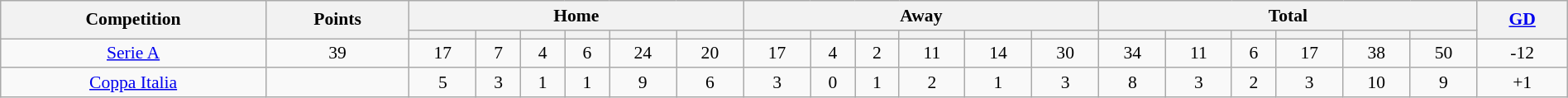<table class="wikitable" style="font-size:90%;width:100%;margin:auto;clear:both;text-align:center;">
<tr>
<th rowspan="2">Competition</th>
<th rowspan="2">Points</th>
<th colspan="6">Home</th>
<th colspan="6">Away</th>
<th colspan="6">Total</th>
<th rowspan="2"><a href='#'>GD</a></th>
</tr>
<tr>
<th></th>
<th></th>
<th></th>
<th></th>
<th></th>
<th></th>
<th></th>
<th></th>
<th></th>
<th></th>
<th></th>
<th></th>
<th></th>
<th></th>
<th></th>
<th></th>
<th></th>
<th></th>
</tr>
<tr>
<td><a href='#'>Serie A</a></td>
<td>39</td>
<td>17</td>
<td>7</td>
<td>4</td>
<td>6</td>
<td>24</td>
<td>20</td>
<td>17</td>
<td>4</td>
<td>2</td>
<td>11</td>
<td>14</td>
<td>30</td>
<td>34</td>
<td>11</td>
<td>6</td>
<td>17</td>
<td>38</td>
<td>50</td>
<td>-12</td>
</tr>
<tr>
<td><a href='#'>Coppa Italia</a></td>
<td></td>
<td>5</td>
<td>3</td>
<td>1</td>
<td>1</td>
<td>9</td>
<td>6</td>
<td>3</td>
<td>0</td>
<td>1</td>
<td>2</td>
<td>1</td>
<td>3</td>
<td>8</td>
<td>3</td>
<td>2</td>
<td>3</td>
<td>10</td>
<td>9</td>
<td>+1</td>
</tr>
</table>
